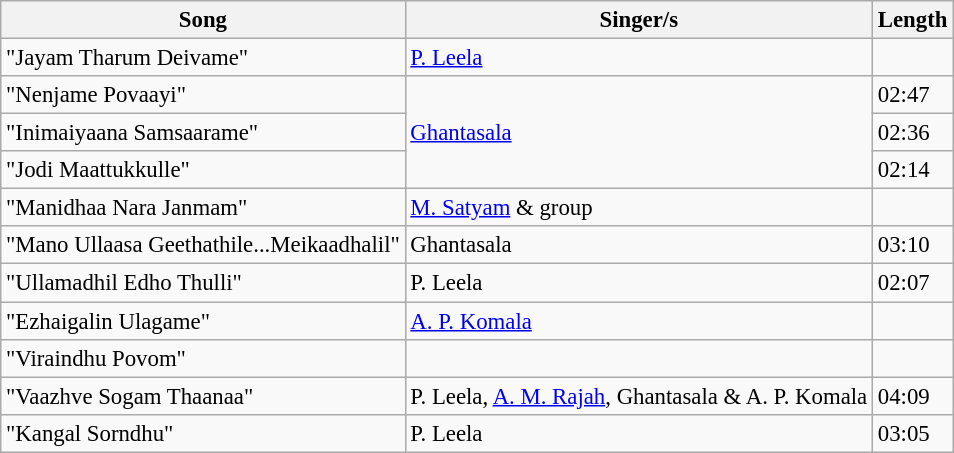<table class="wikitable" style="font-size:95%;">
<tr>
<th>Song</th>
<th>Singer/s</th>
<th>Length</th>
</tr>
<tr>
<td>"Jayam Tharum Deivame"</td>
<td><a href='#'>P. Leela</a></td>
<td></td>
</tr>
<tr>
<td>"Nenjame Povaayi"</td>
<td rowspan=3><a href='#'>Ghantasala</a></td>
<td>02:47</td>
</tr>
<tr>
<td>"Inimaiyaana Samsaarame"</td>
<td>02:36</td>
</tr>
<tr>
<td>"Jodi Maattukkulle"</td>
<td>02:14</td>
</tr>
<tr>
<td>"Manidhaa Nara Janmam"</td>
<td><a href='#'>M. Satyam</a> & group</td>
<td></td>
</tr>
<tr>
<td>"Mano Ullaasa Geethathile...Meikaadhalil"</td>
<td>Ghantasala</td>
<td>03:10</td>
</tr>
<tr>
<td>"Ullamadhil Edho Thulli"</td>
<td>P. Leela</td>
<td>02:07</td>
</tr>
<tr>
<td>"Ezhaigalin Ulagame"</td>
<td><a href='#'>A. P. Komala</a></td>
<td></td>
</tr>
<tr>
<td>"Viraindhu Povom"</td>
<td></td>
<td></td>
</tr>
<tr>
<td>"Vaazhve Sogam Thaanaa"</td>
<td>P. Leela, <a href='#'>A. M. Rajah</a>, Ghantasala & A. P. Komala</td>
<td>04:09</td>
</tr>
<tr>
<td>"Kangal Sorndhu"</td>
<td>P. Leela</td>
<td>03:05</td>
</tr>
</table>
